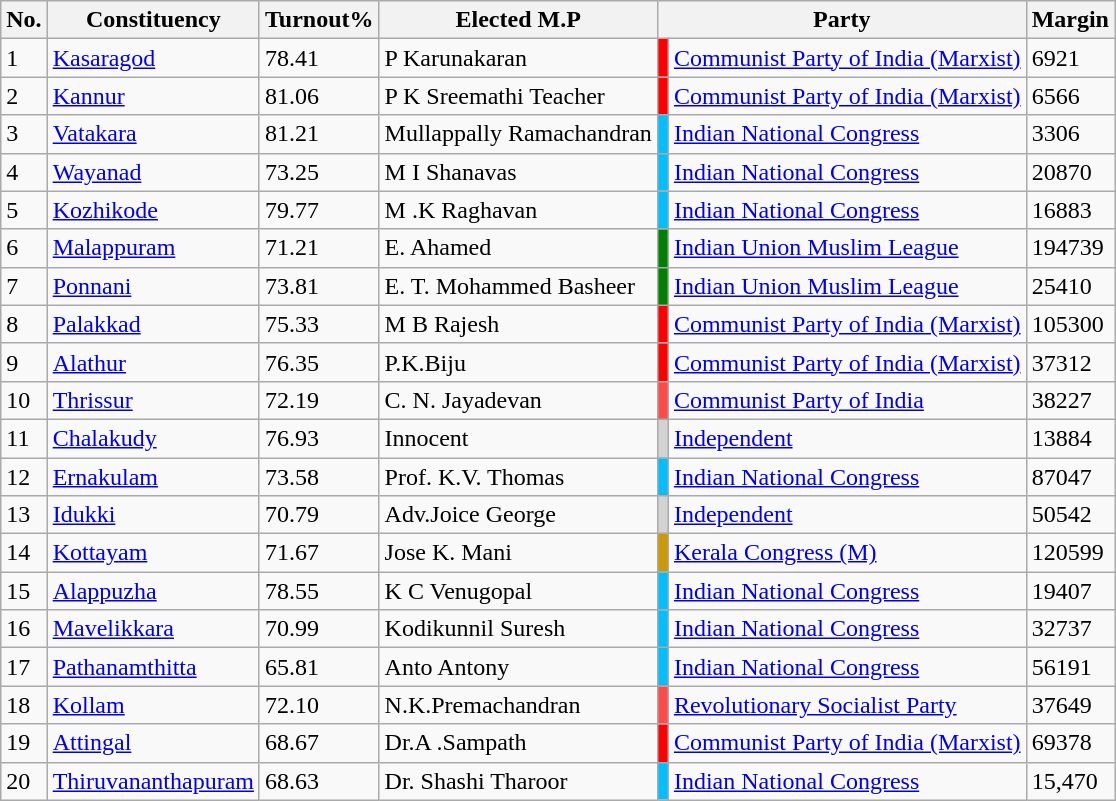<table class="wikitable sortable">
<tr>
<th>No.</th>
<th>Constituency</th>
<th>Turnout%</th>
<th>Elected M.P</th>
<th colspan="2">Party</th>
<th>Margin</th>
</tr>
<tr>
<td>1</td>
<td><a href='#'>Kasaragod</a></td>
<td>78.41 </td>
<td>P Karunakaran</td>
<td style="color:inherit;background:#FF0000"></td>
<td><a href='#'>Communist Party of India (Marxist)</a></td>
<td>6921</td>
</tr>
<tr>
<td>2</td>
<td><a href='#'>Kannur</a></td>
<td>81.06 </td>
<td>P K Sreemathi Teacher</td>
<td style="color:inherit;background:#FF0000"></td>
<td><a href='#'>Communist Party of India (Marxist)</a></td>
<td>6566</td>
</tr>
<tr>
<td>3</td>
<td><a href='#'>Vatakara</a></td>
<td>81.21 </td>
<td>Mullappally Ramachandran</td>
<td style="color:inherit;background:#00BFFF"></td>
<td><a href='#'>Indian National Congress</a></td>
<td>3306</td>
</tr>
<tr>
<td>4</td>
<td><a href='#'>Wayanad</a></td>
<td>73.25 </td>
<td>M I Shanavas</td>
<td style="color:inherit;background:#00BFFF"></td>
<td><a href='#'>Indian National Congress</a></td>
<td>20870</td>
</tr>
<tr>
<td>5</td>
<td><a href='#'>Kozhikode</a></td>
<td>79.77 </td>
<td>M .K Raghavan</td>
<td style="color:inherit;background:#00BFFF"></td>
<td><a href='#'>Indian National Congress</a></td>
<td>16883</td>
</tr>
<tr>
<td>6</td>
<td><a href='#'>Malappuram</a></td>
<td>71.21 </td>
<td>E. Ahamed</td>
<td style="color:inherit;background:#008000"></td>
<td><a href='#'>Indian Union Muslim League</a></td>
<td>194739</td>
</tr>
<tr>
<td>7</td>
<td><a href='#'>Ponnani</a></td>
<td>73.81 </td>
<td>E. T. Mohammed Basheer</td>
<td style="color:inherit;background:#008000"></td>
<td><a href='#'>Indian Union Muslim League</a></td>
<td>25410</td>
</tr>
<tr>
<td>8</td>
<td><a href='#'>Palakkad</a></td>
<td>75.33 </td>
<td>M B Rajesh</td>
<td style="color:inherit;background:#FF0000"></td>
<td><a href='#'>Communist Party of India (Marxist)</a></td>
<td>105300</td>
</tr>
<tr>
<td>9</td>
<td><a href='#'>Alathur</a></td>
<td>76.35 </td>
<td>P.K.Biju</td>
<td style="color:inherit;background:#FF0000"></td>
<td><a href='#'>Communist Party of India (Marxist)</a></td>
<td>37312</td>
</tr>
<tr>
<td>10</td>
<td><a href='#'>Thrissur</a></td>
<td>72.19 </td>
<td>C. N. Jayadevan</td>
<td style="color:inherit;background:#FF4A4A"></td>
<td><a href='#'>Communist Party of India</a></td>
<td>38227</td>
</tr>
<tr>
<td>11</td>
<td><a href='#'>Chalakudy</a></td>
<td>76.93 </td>
<td>Innocent</td>
<td style="color:inherit;background:#D3D3D3"></td>
<td><a href='#'>Independent</a></td>
<td>13884</td>
</tr>
<tr>
<td>12</td>
<td><a href='#'>Ernakulam</a></td>
<td>73.58 </td>
<td>Prof. K.V. Thomas</td>
<td style="color:inherit;background:#00BFFF"></td>
<td><a href='#'>Indian National Congress</a></td>
<td>87047</td>
</tr>
<tr>
<td>13</td>
<td><a href='#'>Idukki</a></td>
<td>70.79 </td>
<td>Adv.Joice George</td>
<td style="color:inherit;background:#D3D3D3"></td>
<td><a href='#'>Independent</a></td>
<td>50542</td>
</tr>
<tr>
<td>14</td>
<td><a href='#'>Kottayam</a></td>
<td>71.67 </td>
<td>Jose K. Mani</td>
<td style="color:inherit;background:#CC9900"></td>
<td><a href='#'>Kerala Congress (M)</a></td>
<td>120599</td>
</tr>
<tr>
<td>15</td>
<td><a href='#'>Alappuzha</a></td>
<td>78.55 </td>
<td>K C Venugopal</td>
<td style="color:inherit;background:#00BFFF"></td>
<td><a href='#'>Indian National Congress</a></td>
<td>19407</td>
</tr>
<tr>
<td>16</td>
<td><a href='#'>Mavelikkara</a></td>
<td>70.99 </td>
<td>Kodikunnil Suresh</td>
<td style="color:inherit;background:#00BFFF"></td>
<td><a href='#'>Indian National Congress</a></td>
<td>32737</td>
</tr>
<tr>
<td>17</td>
<td><a href='#'>Pathanamthitta</a></td>
<td>65.81 </td>
<td>Anto Antony</td>
<td style="color:inherit;background:#00BFFF"></td>
<td><a href='#'>Indian National Congress</a></td>
<td>56191</td>
</tr>
<tr>
<td>18</td>
<td><a href='#'>Kollam</a></td>
<td>72.10 </td>
<td>N.K.Premachandran</td>
<td style="color:inherit;background:#FF4A4A"></td>
<td><a href='#'>Revolutionary Socialist Party</a></td>
<td>37649</td>
</tr>
<tr>
<td>19</td>
<td><a href='#'>Attingal</a></td>
<td>68.67 </td>
<td>Dr.A .Sampath</td>
<td style="color:inherit;background:#FF0000"></td>
<td><a href='#'>Communist Party of India (Marxist)</a></td>
<td>69378</td>
</tr>
<tr>
<td>20</td>
<td><a href='#'>Thiruvananthapuram</a></td>
<td>68.63 </td>
<td>Dr. Shashi Tharoor</td>
<td style="color:inherit;background:#00BFFF"></td>
<td><a href='#'>Indian National Congress</a></td>
<td>15,470</td>
</tr>
</table>
